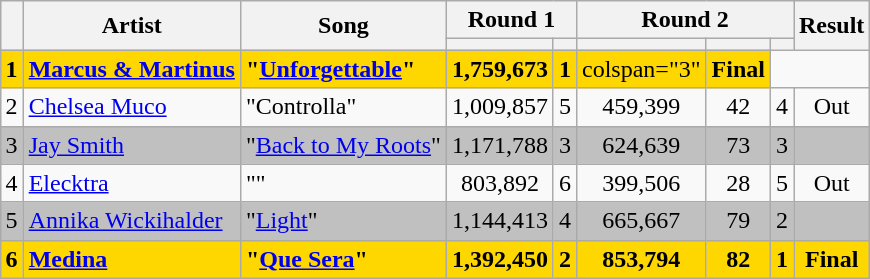<table class="sortable wikitable" style="margin: 1em auto 1em auto; text-align:center;">
<tr>
<th rowspan="2"></th>
<th rowspan="2">Artist</th>
<th rowspan="2">Song</th>
<th colspan="2">Round 1</th>
<th colspan="3">Round 2</th>
<th rowspan="2" class="unsortable">Result</th>
</tr>
<tr>
<th><small></small></th>
<th><small></small></th>
<th><small></small></th>
<th><small></small></th>
<th><small></small></th>
</tr>
<tr style="background:gold;">
<td><strong>1</strong></td>
<td align="left"><strong><a href='#'>Marcus & Martinus</a></strong></td>
<td align="left"><strong>"<a href='#'>Unforgettable</a>"</strong></td>
<td><strong>1,759,673</strong></td>
<td><strong>1</strong></td>
<td>colspan="3" </td>
<td><strong>Final</strong></td>
</tr>
<tr>
<td>2</td>
<td align="left"><a href='#'>Chelsea Muco</a></td>
<td align="left">"Controlla"</td>
<td>1,009,857</td>
<td>5</td>
<td>459,399</td>
<td>42</td>
<td>4</td>
<td>Out</td>
</tr>
<tr style="background:silver;">
<td>3</td>
<td align="left"><a href='#'>Jay Smith</a></td>
<td align="left">"<a href='#'>Back to My Roots</a>"</td>
<td>1,171,788</td>
<td>3</td>
<td>624,639</td>
<td>73</td>
<td>3</td>
<td><strong></strong></td>
</tr>
<tr>
<td>4</td>
<td align="left"><a href='#'>Elecktra</a></td>
<td align="left">""</td>
<td>803,892</td>
<td>6</td>
<td>399,506</td>
<td>28</td>
<td>5</td>
<td>Out</td>
</tr>
<tr style="background:silver;">
<td>5</td>
<td align="left"><a href='#'>Annika Wickihalder</a></td>
<td align="left">"<a href='#'>Light</a>"</td>
<td>1,144,413</td>
<td>4</td>
<td>665,667</td>
<td>79</td>
<td>2</td>
<td><strong></strong></td>
</tr>
<tr style="background:gold; font-weight:bold;">
<td>6</td>
<td align="left"><a href='#'>Medina</a></td>
<td align="left">"<a href='#'>Que Sera</a>"</td>
<td>1,392,450</td>
<td>2</td>
<td>853,794</td>
<td>82</td>
<td>1</td>
<td>Final</td>
</tr>
</table>
